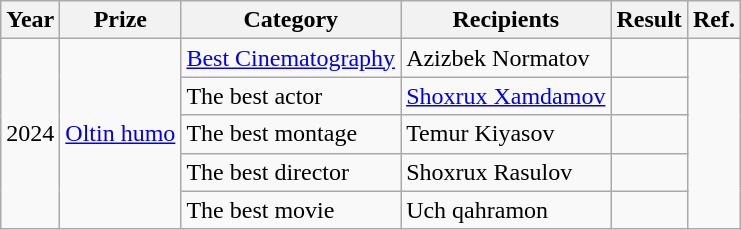<table class="wikitable">
<tr>
<th>Year</th>
<th>Prize</th>
<th><strong>Category</strong></th>
<th><strong>Recipients</strong></th>
<th>Result</th>
<th><strong>Ref.</strong></th>
</tr>
<tr>
<td rowspan="5">2024</td>
<td rowspan="5"><a href='#'>Oltin humo</a></td>
<td><a href='#'>Best Cinematography</a></td>
<td>Azizbek Normatov</td>
<td></td>
<td rowspan="5"></td>
</tr>
<tr>
<td>The best actor</td>
<td><a href='#'>Shoxrux Xamdamov</a></td>
<td></td>
</tr>
<tr>
<td>The best montage</td>
<td>Temur Kiyasov</td>
<td></td>
</tr>
<tr>
<td>The best director</td>
<td>Shoxrux Rasulov</td>
<td></td>
</tr>
<tr>
<td>The best movie</td>
<td>Uch qahramon</td>
<td></td>
</tr>
</table>
